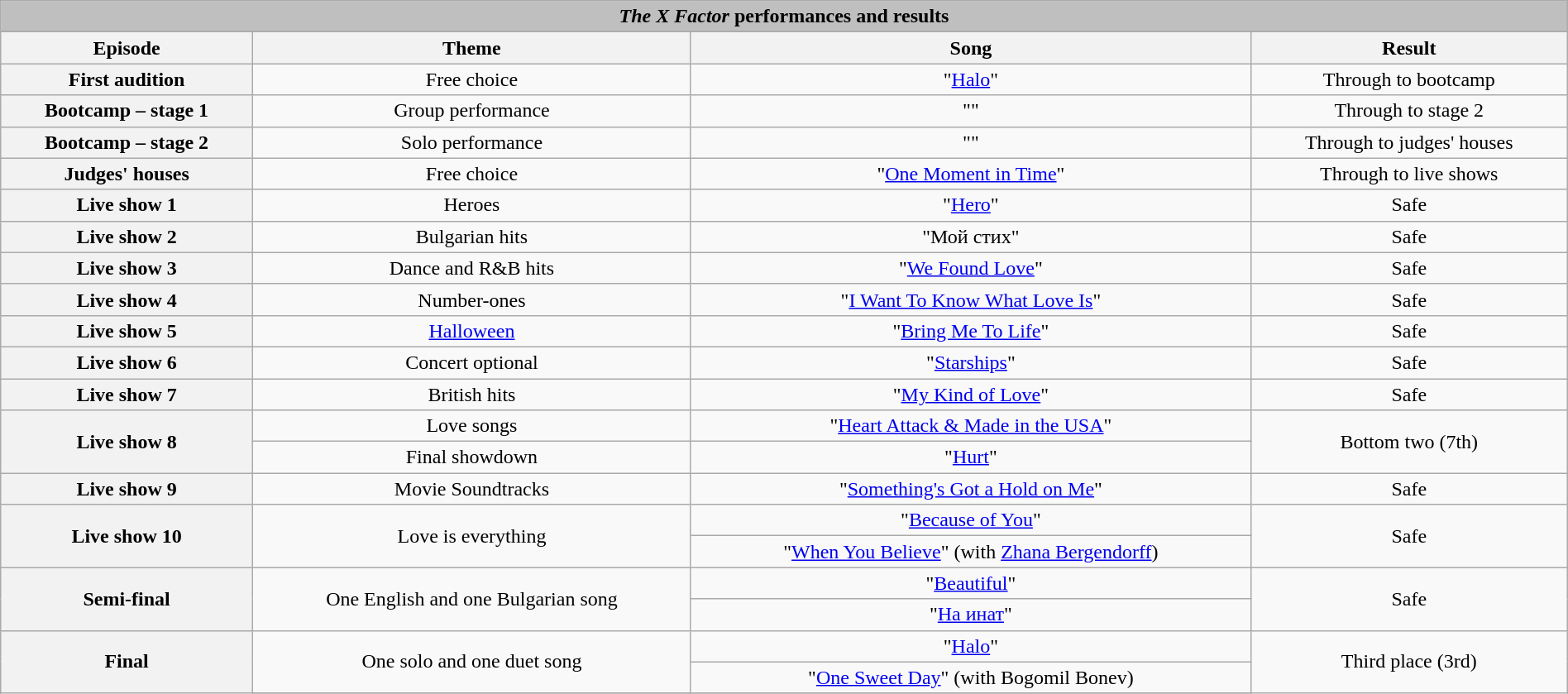<table class="wikitable collapsible collapsed" style="width:100%; margin:1em auto 1em auto; text-align:center;">
<tr>
<th colspan="4" style="background:#BFBFBF;"><em>The X Factor</em> performances and results</th>
</tr>
<tr>
</tr>
<tr>
<th scope="col">Episode</th>
<th scope="col">Theme</th>
<th scope="col">Song</th>
<th scope="col">Result</th>
</tr>
<tr>
<th scope="row">First audition</th>
<td>Free choice</td>
<td>"<a href='#'>Halo</a>"</td>
<td>Through to bootcamp</td>
</tr>
<tr>
<th scope="row">Bootcamp – stage 1</th>
<td>Group performance</td>
<td>""</td>
<td>Through to stage 2</td>
</tr>
<tr>
<th scope="row">Bootcamp – stage 2</th>
<td>Solo performance</td>
<td>""</td>
<td>Through to judges' houses</td>
</tr>
<tr>
<th scope="row">Judges' houses</th>
<td>Free choice</td>
<td>"<a href='#'>One Moment in Time</a>"</td>
<td>Through to live shows</td>
</tr>
<tr>
<th scope="row">Live show 1</th>
<td>Heroes</td>
<td>"<a href='#'>Hero</a>"</td>
<td>Safe</td>
</tr>
<tr>
<th scope="row">Live show 2</th>
<td>Bulgarian hits</td>
<td>"Мой стих"</td>
<td>Safe</td>
</tr>
<tr>
<th scope="row">Live show 3</th>
<td>Dance and R&B hits</td>
<td>"<a href='#'>We Found Love</a>"</td>
<td>Safe</td>
</tr>
<tr>
<th scope="row">Live show 4</th>
<td>Number-ones</td>
<td>"<a href='#'>I Want To Know What Love Is</a>"</td>
<td>Safe</td>
</tr>
<tr>
<th scope="row">Live show 5</th>
<td><a href='#'>Halloween</a></td>
<td>"<a href='#'>Bring Me To Life</a>"</td>
<td>Safe</td>
</tr>
<tr>
<th scope="row">Live show 6</th>
<td>Concert optional</td>
<td>"<a href='#'>Starships</a>"</td>
<td>Safe</td>
</tr>
<tr>
<th scope="row">Live show 7</th>
<td>British hits</td>
<td>"<a href='#'>My Kind of Love</a>"</td>
<td>Safe</td>
</tr>
<tr>
<th scope="row" rowspan="2">Live show 8</th>
<td>Love songs</td>
<td>"<a href='#'>Heart Attack & Made in the USA</a>"</td>
<td rowspan="2">Bottom two (7th)</td>
</tr>
<tr>
<td>Final showdown</td>
<td>"<a href='#'>Hurt</a>"</td>
</tr>
<tr>
<th scope="row">Live show 9</th>
<td>Movie Soundtracks</td>
<td>"<a href='#'>Something's Got a Hold on Me</a>"</td>
<td>Safe</td>
</tr>
<tr>
<th scope="row" rowspan="2">Live show 10</th>
<td rowspan="2">Love is everything</td>
<td>"<a href='#'>Because of You</a>"</td>
<td rowspan="2">Safe</td>
</tr>
<tr>
<td>"<a href='#'>When You Believe</a>" (with <a href='#'>Zhana Bergendorff</a>)</td>
</tr>
<tr>
<th scope="row" rowspan="2">Semi-final</th>
<td rowspan="2">One English and one Bulgarian song</td>
<td>"<a href='#'>Beautiful</a>"</td>
<td rowspan="2">Safe</td>
</tr>
<tr>
<td>"<a href='#'>На инат</a>"</td>
</tr>
<tr>
<th scope="row" rowspan="4">Final</th>
<td rowspan="2">One solo and one duet song</td>
<td>"<a href='#'>Halo</a>"</td>
<td rowspan="3">Third place (3rd)</td>
</tr>
<tr>
<td>"<a href='#'>One Sweet Day</a>" (with Bogomil Bonev)</td>
</tr>
<tr>
</tr>
</table>
